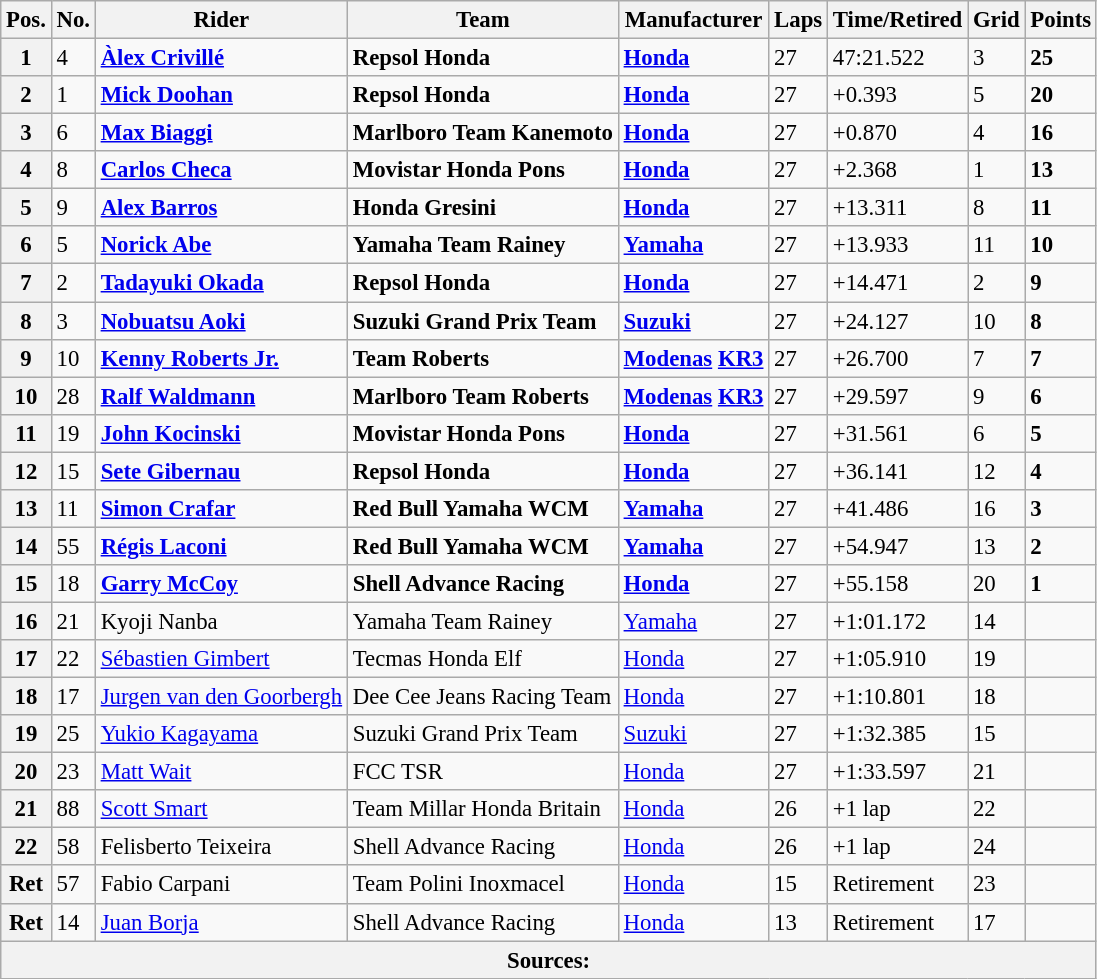<table class="wikitable" style="font-size: 95%;">
<tr>
<th>Pos.</th>
<th>No.</th>
<th>Rider</th>
<th>Team</th>
<th>Manufacturer</th>
<th>Laps</th>
<th>Time/Retired</th>
<th>Grid</th>
<th>Points</th>
</tr>
<tr>
<th>1</th>
<td>4</td>
<td> <strong><a href='#'>Àlex Crivillé</a></strong></td>
<td><strong>Repsol Honda</strong></td>
<td><strong><a href='#'>Honda</a></strong></td>
<td>27</td>
<td>47:21.522</td>
<td>3</td>
<td><strong>25</strong></td>
</tr>
<tr>
<th>2</th>
<td>1</td>
<td> <strong><a href='#'>Mick Doohan</a></strong></td>
<td><strong>Repsol Honda</strong></td>
<td><strong><a href='#'>Honda</a></strong></td>
<td>27</td>
<td>+0.393</td>
<td>5</td>
<td><strong>20</strong></td>
</tr>
<tr>
<th>3</th>
<td>6</td>
<td> <strong><a href='#'>Max Biaggi</a></strong></td>
<td><strong>Marlboro Team Kanemoto</strong></td>
<td><strong><a href='#'>Honda</a></strong></td>
<td>27</td>
<td>+0.870</td>
<td>4</td>
<td><strong>16</strong></td>
</tr>
<tr>
<th>4</th>
<td>8</td>
<td> <strong><a href='#'>Carlos Checa</a></strong></td>
<td><strong>Movistar Honda Pons</strong></td>
<td><strong><a href='#'>Honda</a></strong></td>
<td>27</td>
<td>+2.368</td>
<td>1</td>
<td><strong>13</strong></td>
</tr>
<tr>
<th>5</th>
<td>9</td>
<td> <strong><a href='#'>Alex Barros</a></strong></td>
<td><strong>Honda Gresini</strong></td>
<td><strong><a href='#'>Honda</a></strong></td>
<td>27</td>
<td>+13.311</td>
<td>8</td>
<td><strong>11</strong></td>
</tr>
<tr>
<th>6</th>
<td>5</td>
<td> <strong><a href='#'>Norick Abe</a></strong></td>
<td><strong>Yamaha Team Rainey</strong></td>
<td><strong><a href='#'>Yamaha</a></strong></td>
<td>27</td>
<td>+13.933</td>
<td>11</td>
<td><strong>10</strong></td>
</tr>
<tr>
<th>7</th>
<td>2</td>
<td> <strong><a href='#'>Tadayuki Okada</a></strong></td>
<td><strong>Repsol Honda</strong></td>
<td><strong><a href='#'>Honda</a></strong></td>
<td>27</td>
<td>+14.471</td>
<td>2</td>
<td><strong>9</strong></td>
</tr>
<tr>
<th>8</th>
<td>3</td>
<td> <strong><a href='#'>Nobuatsu Aoki</a></strong></td>
<td><strong>Suzuki Grand Prix Team</strong></td>
<td><strong><a href='#'>Suzuki</a></strong></td>
<td>27</td>
<td>+24.127</td>
<td>10</td>
<td><strong>8</strong></td>
</tr>
<tr>
<th>9</th>
<td>10</td>
<td> <strong><a href='#'>Kenny Roberts Jr.</a></strong></td>
<td><strong>Team Roberts</strong></td>
<td><strong><a href='#'>Modenas</a> <a href='#'>KR3</a></strong></td>
<td>27</td>
<td>+26.700</td>
<td>7</td>
<td><strong>7</strong></td>
</tr>
<tr>
<th>10</th>
<td>28</td>
<td> <strong><a href='#'>Ralf Waldmann</a></strong></td>
<td><strong>Marlboro Team Roberts</strong></td>
<td><strong><a href='#'>Modenas</a> <a href='#'>KR3</a></strong></td>
<td>27</td>
<td>+29.597</td>
<td>9</td>
<td><strong>6</strong></td>
</tr>
<tr>
<th>11</th>
<td>19</td>
<td> <strong><a href='#'>John Kocinski</a></strong></td>
<td><strong>Movistar Honda Pons</strong></td>
<td><strong><a href='#'>Honda</a></strong></td>
<td>27</td>
<td>+31.561</td>
<td>6</td>
<td><strong>5</strong></td>
</tr>
<tr>
<th>12</th>
<td>15</td>
<td> <strong><a href='#'>Sete Gibernau</a></strong></td>
<td><strong>Repsol Honda</strong></td>
<td><strong><a href='#'>Honda</a></strong></td>
<td>27</td>
<td>+36.141</td>
<td>12</td>
<td><strong>4</strong></td>
</tr>
<tr>
<th>13</th>
<td>11</td>
<td> <strong><a href='#'>Simon Crafar</a></strong></td>
<td><strong>Red Bull Yamaha WCM</strong></td>
<td><strong><a href='#'>Yamaha</a></strong></td>
<td>27</td>
<td>+41.486</td>
<td>16</td>
<td><strong>3</strong></td>
</tr>
<tr>
<th>14</th>
<td>55</td>
<td> <strong><a href='#'>Régis Laconi</a></strong></td>
<td><strong>Red Bull Yamaha WCM</strong></td>
<td><strong><a href='#'>Yamaha</a></strong></td>
<td>27</td>
<td>+54.947</td>
<td>13</td>
<td><strong>2</strong></td>
</tr>
<tr>
<th>15</th>
<td>18</td>
<td> <strong><a href='#'>Garry McCoy</a></strong></td>
<td><strong>Shell Advance Racing</strong></td>
<td><strong><a href='#'>Honda</a></strong></td>
<td>27</td>
<td>+55.158</td>
<td>20</td>
<td><strong>1</strong></td>
</tr>
<tr>
<th>16</th>
<td>21</td>
<td> Kyoji Nanba</td>
<td>Yamaha Team Rainey</td>
<td><a href='#'>Yamaha</a></td>
<td>27</td>
<td>+1:01.172</td>
<td>14</td>
<td></td>
</tr>
<tr>
<th>17</th>
<td>22</td>
<td> <a href='#'>Sébastien Gimbert</a></td>
<td>Tecmas Honda Elf</td>
<td><a href='#'>Honda</a></td>
<td>27</td>
<td>+1:05.910</td>
<td>19</td>
<td></td>
</tr>
<tr>
<th>18</th>
<td>17</td>
<td> <a href='#'>Jurgen van den Goorbergh</a></td>
<td>Dee Cee Jeans Racing Team</td>
<td><a href='#'>Honda</a></td>
<td>27</td>
<td>+1:10.801</td>
<td>18</td>
<td></td>
</tr>
<tr>
<th>19</th>
<td>25</td>
<td> <a href='#'>Yukio Kagayama</a></td>
<td>Suzuki Grand Prix Team</td>
<td><a href='#'>Suzuki</a></td>
<td>27</td>
<td>+1:32.385</td>
<td>15</td>
<td></td>
</tr>
<tr>
<th>20</th>
<td>23</td>
<td> <a href='#'>Matt Wait</a></td>
<td>FCC TSR</td>
<td><a href='#'>Honda</a></td>
<td>27</td>
<td>+1:33.597</td>
<td>21</td>
<td></td>
</tr>
<tr>
<th>21</th>
<td>88</td>
<td> <a href='#'>Scott Smart</a></td>
<td>Team Millar Honda Britain</td>
<td><a href='#'>Honda</a></td>
<td>26</td>
<td>+1 lap</td>
<td>22</td>
<td></td>
</tr>
<tr>
<th>22</th>
<td>58</td>
<td> Felisberto Teixeira</td>
<td>Shell Advance Racing</td>
<td><a href='#'>Honda</a></td>
<td>26</td>
<td>+1 lap</td>
<td>24</td>
<td></td>
</tr>
<tr>
<th>Ret</th>
<td>57</td>
<td> Fabio Carpani</td>
<td>Team Polini Inoxmacel</td>
<td><a href='#'>Honda</a></td>
<td>15</td>
<td>Retirement</td>
<td>23</td>
<td></td>
</tr>
<tr>
<th>Ret</th>
<td>14</td>
<td> <a href='#'>Juan Borja</a></td>
<td>Shell Advance Racing</td>
<td><a href='#'>Honda</a></td>
<td>13</td>
<td>Retirement</td>
<td>17</td>
<td></td>
</tr>
<tr>
<th colspan=9>Sources:</th>
</tr>
</table>
